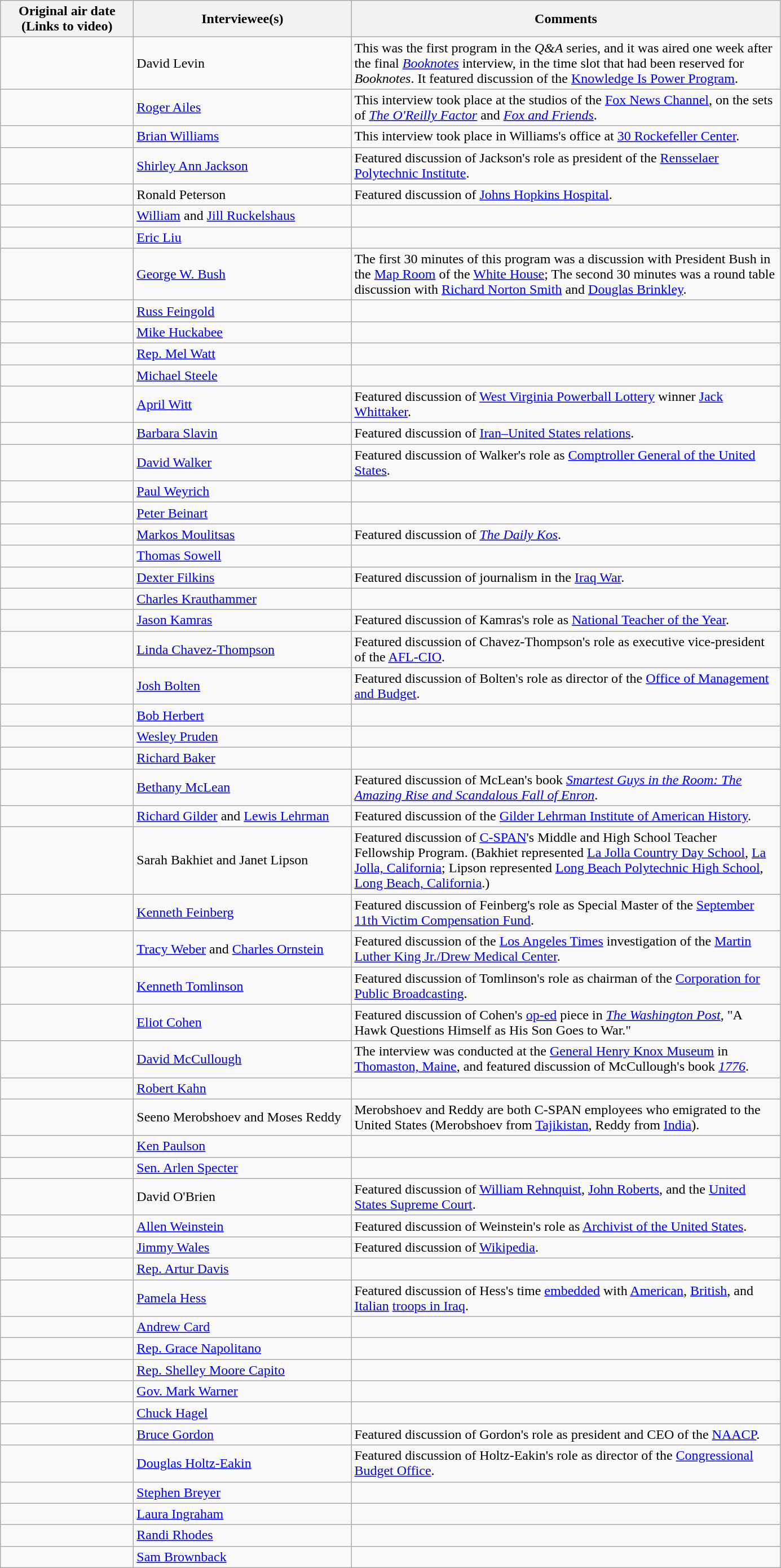<table class="wikitable">
<tr>
<th width="150">Original air date<br>(Links to video)</th>
<th width="250">Interviewee(s)</th>
<th width="500">Comments</th>
</tr>
<tr>
<td></td>
<td>David Levin</td>
<td>This was the first program in the <em>Q&A</em> series, and it was aired one week after the final <em><a href='#'>Booknotes</a></em> interview, in the time slot that had been reserved for <em>Booknotes</em>. It featured discussion of the <a href='#'>Knowledge Is Power Program</a>.</td>
</tr>
<tr>
<td></td>
<td><a href='#'>Roger Ailes</a></td>
<td>This interview took place at the studios of the <a href='#'>Fox News Channel</a>, on the sets of <em><a href='#'>The O'Reilly Factor</a></em> and <em><a href='#'>Fox and Friends</a></em>.</td>
</tr>
<tr>
<td></td>
<td><a href='#'>Brian Williams</a></td>
<td>This interview took place in Williams's office at <a href='#'>30 Rockefeller Center</a>.</td>
</tr>
<tr>
<td></td>
<td><a href='#'>Shirley Ann Jackson</a></td>
<td>Featured discussion of Jackson's role as president of the <a href='#'>Rensselaer Polytechnic Institute</a>.</td>
</tr>
<tr>
<td></td>
<td>Ronald Peterson</td>
<td>Featured discussion of <a href='#'>Johns Hopkins Hospital</a>.</td>
</tr>
<tr>
<td></td>
<td><a href='#'>William</a> and <a href='#'>Jill Ruckelshaus</a></td>
<td></td>
</tr>
<tr>
<td></td>
<td><a href='#'>Eric Liu</a></td>
<td></td>
</tr>
<tr>
<td></td>
<td><a href='#'>George W. Bush</a></td>
<td>The first 30 minutes of this program was a discussion with President Bush in the <a href='#'>Map Room</a> of the <a href='#'>White House</a>; The second 30 minutes was a round table discussion with <a href='#'>Richard Norton Smith</a> and <a href='#'>Douglas Brinkley</a>.</td>
</tr>
<tr>
<td></td>
<td><a href='#'>Russ Feingold</a></td>
<td></td>
</tr>
<tr>
<td></td>
<td><a href='#'>Mike Huckabee</a></td>
<td></td>
</tr>
<tr>
<td></td>
<td><a href='#'>Rep. Mel Watt</a></td>
<td></td>
</tr>
<tr>
<td></td>
<td><a href='#'>Michael Steele</a></td>
<td></td>
</tr>
<tr>
<td></td>
<td><a href='#'>April Witt</a></td>
<td>Featured discussion of <a href='#'>West Virginia Powerball Lottery</a> winner <a href='#'>Jack Whittaker</a>.</td>
</tr>
<tr>
<td></td>
<td><a href='#'>Barbara Slavin</a></td>
<td>Featured discussion of <a href='#'>Iran–United States relations</a>.</td>
</tr>
<tr>
<td></td>
<td><a href='#'>David Walker</a></td>
<td>Featured discussion of Walker's role as <a href='#'>Comptroller General of the United States</a>.</td>
</tr>
<tr>
<td></td>
<td><a href='#'>Paul Weyrich</a></td>
<td></td>
</tr>
<tr>
<td></td>
<td><a href='#'>Peter Beinart</a></td>
<td></td>
</tr>
<tr>
<td></td>
<td><a href='#'>Markos Moulitsas</a></td>
<td>Featured discussion of <em><a href='#'>The Daily Kos</a></em>.</td>
</tr>
<tr>
<td></td>
<td><a href='#'>Thomas Sowell</a></td>
<td></td>
</tr>
<tr>
<td></td>
<td><a href='#'>Dexter Filkins</a></td>
<td>Featured discussion of journalism in the <a href='#'>Iraq War</a>.</td>
</tr>
<tr>
<td></td>
<td><a href='#'>Charles Krauthammer</a></td>
<td></td>
</tr>
<tr>
<td></td>
<td><a href='#'>Jason Kamras</a></td>
<td>Featured discussion of Kamras's role as <a href='#'>National Teacher of the Year</a>.</td>
</tr>
<tr>
<td></td>
<td><a href='#'>Linda Chavez-Thompson</a></td>
<td>Featured discussion of Chavez-Thompson's role as executive vice-president of the <a href='#'>AFL-CIO</a>.</td>
</tr>
<tr>
<td></td>
<td><a href='#'>Josh Bolten</a></td>
<td>Featured discussion of Bolten's role as director of the <a href='#'>Office of Management and Budget</a>.</td>
</tr>
<tr>
<td></td>
<td><a href='#'>Bob Herbert</a></td>
<td></td>
</tr>
<tr>
<td></td>
<td><a href='#'>Wesley Pruden</a></td>
<td></td>
</tr>
<tr>
<td></td>
<td><a href='#'>Richard Baker</a></td>
<td></td>
</tr>
<tr>
<td></td>
<td><a href='#'>Bethany McLean</a></td>
<td>Featured discussion of McLean's book <em><a href='#'>Smartest Guys in the Room: The Amazing Rise and Scandalous Fall of Enron</a></em>.</td>
</tr>
<tr>
<td></td>
<td><a href='#'>Richard Gilder</a> and <a href='#'>Lewis Lehrman</a></td>
<td>Featured discussion of the <a href='#'>Gilder Lehrman Institute of American History</a>.</td>
</tr>
<tr>
<td></td>
<td>Sarah Bakhiet and Janet Lipson</td>
<td>Featured discussion of <a href='#'>C-SPAN</a>'s Middle and High School Teacher Fellowship Program. (Bakhiet represented <a href='#'>La Jolla Country Day School</a>, <a href='#'>La Jolla, California</a>; Lipson represented <a href='#'>Long Beach Polytechnic High School</a>, <a href='#'>Long Beach, California</a>.)</td>
</tr>
<tr>
<td></td>
<td><a href='#'>Kenneth Feinberg</a></td>
<td>Featured discussion of Feinberg's role as Special Master of the <a href='#'>September 11th Victim Compensation Fund</a>.</td>
</tr>
<tr>
<td></td>
<td><a href='#'>Tracy Weber</a> and <a href='#'>Charles Ornstein</a></td>
<td>Featured discussion of the <a href='#'>Los Angeles Times</a> investigation of the <a href='#'>Martin Luther King Jr./Drew Medical Center</a>.</td>
</tr>
<tr>
<td></td>
<td><a href='#'>Kenneth Tomlinson</a></td>
<td>Featured discussion of Tomlinson's role as chairman of the <a href='#'>Corporation for Public Broadcasting</a>.</td>
</tr>
<tr>
<td></td>
<td><a href='#'>Eliot Cohen</a></td>
<td>Featured discussion of Cohen's <a href='#'>op-ed</a> piece in <em><a href='#'>The Washington Post</a></em>, "A Hawk Questions Himself as His Son Goes to War."</td>
</tr>
<tr>
<td></td>
<td><a href='#'>David McCullough</a></td>
<td>The interview was conducted at the <a href='#'>General Henry Knox Museum</a> in <a href='#'>Thomaston, Maine</a>, and featured discussion of McCullough's book <em><a href='#'>1776</a></em>.</td>
</tr>
<tr>
<td></td>
<td><a href='#'>Robert Kahn</a></td>
<td></td>
</tr>
<tr>
<td></td>
<td>Seeno Merobshoev and Moses Reddy</td>
<td>Merobshoev and Reddy are both C-SPAN employees who emigrated to the United States (Merobshoev from <a href='#'>Tajikistan</a>, Reddy from <a href='#'>India</a>).</td>
</tr>
<tr>
<td></td>
<td><a href='#'>Ken Paulson</a></td>
<td></td>
</tr>
<tr>
<td></td>
<td><a href='#'>Sen. Arlen Specter</a></td>
<td></td>
</tr>
<tr>
<td></td>
<td>David O'Brien</td>
<td>Featured discussion of <a href='#'>William Rehnquist</a>, <a href='#'>John Roberts</a>, and the <a href='#'>United States Supreme Court</a>.</td>
</tr>
<tr>
<td></td>
<td><a href='#'>Allen Weinstein</a></td>
<td>Featured discussion of Weinstein's role as <a href='#'>Archivist of the United States</a>.</td>
</tr>
<tr>
<td></td>
<td><a href='#'>Jimmy Wales</a></td>
<td>Featured discussion of <a href='#'>Wikipedia</a>.</td>
</tr>
<tr>
<td></td>
<td><a href='#'>Rep. Artur Davis</a></td>
<td></td>
</tr>
<tr>
<td></td>
<td><a href='#'>Pamela Hess</a></td>
<td>Featured discussion of Hess's time <a href='#'>embedded</a> with <a href='#'>American</a>, <a href='#'>British</a>, and <a href='#'>Italian</a> <a href='#'>troops in Iraq</a>.</td>
</tr>
<tr>
<td></td>
<td><a href='#'>Andrew Card</a></td>
<td></td>
</tr>
<tr>
<td></td>
<td><a href='#'>Rep. Grace Napolitano</a></td>
<td></td>
</tr>
<tr>
<td></td>
<td><a href='#'>Rep. Shelley Moore Capito</a></td>
<td></td>
</tr>
<tr>
<td></td>
<td><a href='#'>Gov. Mark Warner</a></td>
<td></td>
</tr>
<tr>
<td></td>
<td><a href='#'>Chuck Hagel</a></td>
<td></td>
</tr>
<tr>
<td></td>
<td><a href='#'>Bruce Gordon</a></td>
<td>Featured discussion of Gordon's role as president and CEO of the <a href='#'>NAACP</a>.</td>
</tr>
<tr>
<td></td>
<td><a href='#'>Douglas Holtz-Eakin</a></td>
<td>Featured discussion of Holtz-Eakin's role as director of the <a href='#'>Congressional Budget Office</a>.</td>
</tr>
<tr>
<td></td>
<td><a href='#'>Stephen Breyer</a></td>
<td></td>
</tr>
<tr>
<td></td>
<td><a href='#'>Laura Ingraham</a></td>
<td></td>
</tr>
<tr>
<td></td>
<td><a href='#'>Randi Rhodes</a></td>
<td></td>
</tr>
<tr>
<td></td>
<td><a href='#'>Sam Brownback</a></td>
<td></td>
</tr>
</table>
